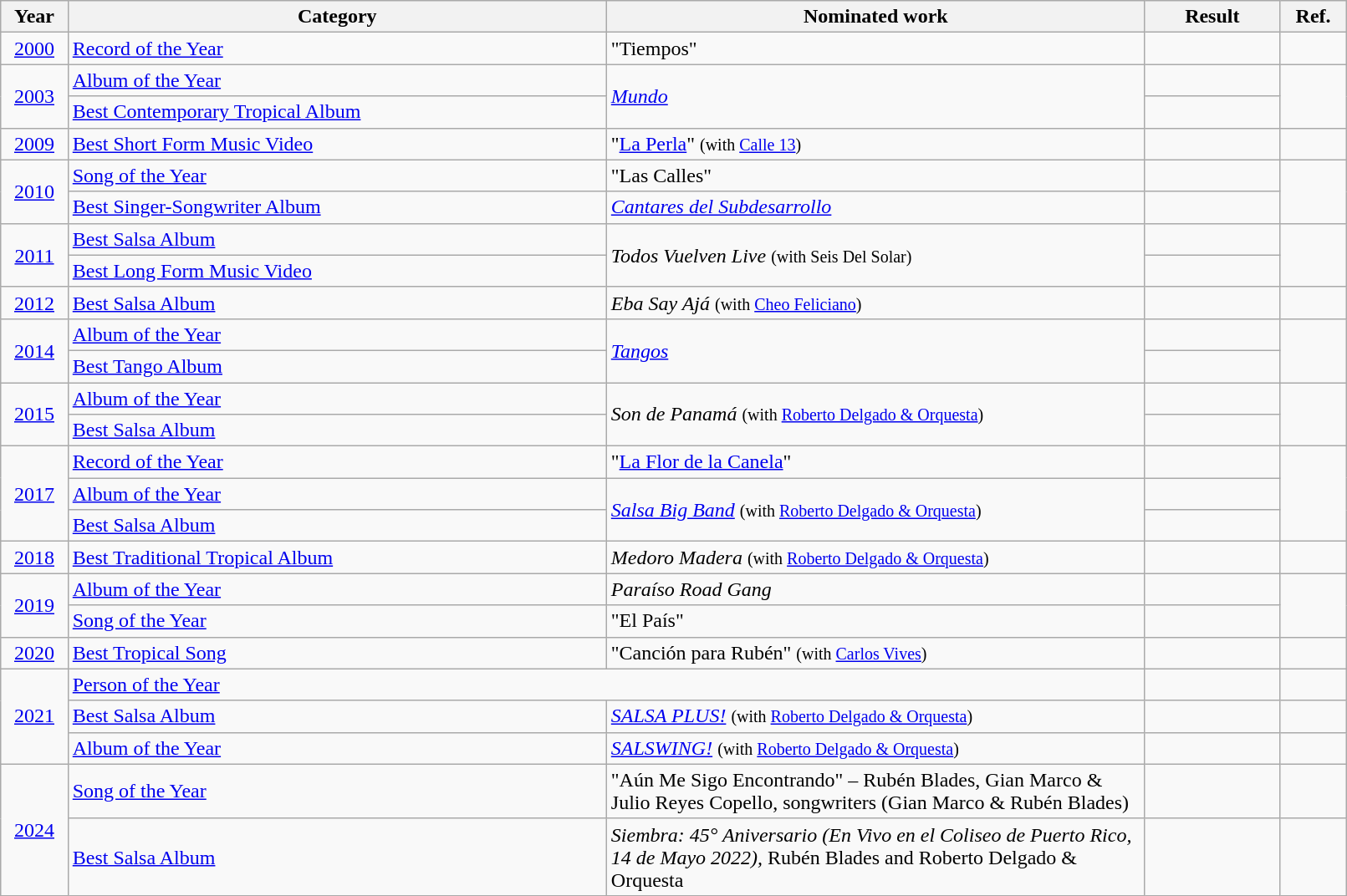<table class="wikitable sortable" style="width:85%;">
<tr>
<th width=5%>Year</th>
<th style="width:40%;">Category</th>
<th style="width:40%;">Nominated work</th>
<th style="width:10%;">Result</th>
<th style="width:5%;">Ref.</th>
</tr>
<tr>
<td style="text-align:center;"><a href='#'>2000</a></td>
<td><a href='#'>Record of the Year</a></td>
<td>"Tiempos"</td>
<td></td>
<td></td>
</tr>
<tr>
<td rowspan="2" style="text-align:center;"><a href='#'>2003</a></td>
<td><a href='#'>Album of the Year</a></td>
<td rowspan="2"><em><a href='#'>Mundo</a></em></td>
<td></td>
<td rowspan="2"></td>
</tr>
<tr>
<td><a href='#'>Best Contemporary Tropical Album</a></td>
<td></td>
</tr>
<tr>
<td style="text-align:center;"><a href='#'>2009</a></td>
<td><a href='#'>Best Short Form Music Video</a></td>
<td>"<a href='#'>La Perla</a>" <small>(with <a href='#'>Calle 13</a>)</small></td>
<td></td>
<td></td>
</tr>
<tr>
<td rowspan="2" style="text-align:center;"><a href='#'>2010</a></td>
<td><a href='#'>Song of the Year</a></td>
<td>"Las Calles"</td>
<td></td>
<td rowspan="2"></td>
</tr>
<tr>
<td><a href='#'>Best Singer-Songwriter Album</a></td>
<td><em><a href='#'>Cantares del Subdesarrollo</a></em></td>
<td></td>
</tr>
<tr>
<td rowspan="2" style="text-align:center;"><a href='#'>2011</a></td>
<td><a href='#'>Best Salsa Album</a></td>
<td rowspan="2"><em>Todos Vuelven Live</em> <small>(with Seis Del Solar)</small></td>
<td></td>
<td rowspan="2"></td>
</tr>
<tr>
<td><a href='#'>Best Long Form Music Video</a></td>
<td></td>
</tr>
<tr>
<td style="text-align:center;"><a href='#'>2012</a></td>
<td><a href='#'>Best Salsa Album</a></td>
<td><em>Eba Say Ajá</em> <small>(with <a href='#'>Cheo Feliciano</a>)</small></td>
<td></td>
<td></td>
</tr>
<tr>
<td rowspan="2" style="text-align:center;"><a href='#'>2014</a></td>
<td><a href='#'>Album of the Year</a></td>
<td rowspan="2"><em><a href='#'>Tangos</a></em></td>
<td></td>
<td rowspan="2"></td>
</tr>
<tr>
<td><a href='#'>Best Tango Album</a></td>
<td></td>
</tr>
<tr>
<td rowspan="2" style="text-align:center;"><a href='#'>2015</a></td>
<td><a href='#'>Album of the Year</a></td>
<td rowspan="2"><em>Son de Panamá</em> <small>(with <a href='#'>Roberto Delgado & Orquesta</a>)</small></td>
<td></td>
<td rowspan="2"></td>
</tr>
<tr>
<td><a href='#'>Best Salsa Album</a></td>
<td></td>
</tr>
<tr>
<td rowspan="3" style="text-align:center;"><a href='#'>2017</a></td>
<td><a href='#'>Record of the Year</a></td>
<td>"<a href='#'>La Flor de la Canela</a>"</td>
<td></td>
<td rowspan="3"></td>
</tr>
<tr>
<td><a href='#'>Album of the Year</a></td>
<td rowspan="2"><em><a href='#'>Salsa Big Band</a></em> <small>(with <a href='#'>Roberto Delgado & Orquesta</a>)</small></td>
<td></td>
</tr>
<tr>
<td><a href='#'>Best Salsa Album</a></td>
<td></td>
</tr>
<tr>
<td style="text-align:center;"><a href='#'>2018</a></td>
<td><a href='#'>Best Traditional Tropical Album</a></td>
<td><em>Medoro Madera</em> <small>(with <a href='#'>Roberto Delgado & Orquesta</a>)</small></td>
<td></td>
<td></td>
</tr>
<tr>
<td rowspan="2" style="text-align:center;"><a href='#'>2019</a></td>
<td><a href='#'>Album of the Year</a></td>
<td><em>Paraíso Road Gang</em></td>
<td></td>
<td rowspan="2"></td>
</tr>
<tr>
<td><a href='#'>Song of the Year</a></td>
<td>"El País"</td>
<td></td>
</tr>
<tr>
<td style="text-align:center;"><a href='#'>2020</a></td>
<td><a href='#'>Best Tropical Song</a></td>
<td>"Canción para Rubén" <small>(with <a href='#'>Carlos Vives</a>)</small></td>
<td></td>
<td></td>
</tr>
<tr>
<td rowspan="3" style="text-align:center;"><a href='#'>2021</a></td>
<td colspan="2"><a href='#'>Person of the Year</a></td>
<td></td>
<td></td>
</tr>
<tr>
<td><a href='#'>Best Salsa Album</a></td>
<td><em><a href='#'>SALSA PLUS!</a></em> <small>(with <a href='#'>Roberto Delgado & Orquesta</a>)</small></td>
<td></td>
<td></td>
</tr>
<tr>
<td><a href='#'>Album of the Year</a></td>
<td><em><a href='#'>SALSWING!</a></em> <small>(with <a href='#'>Roberto Delgado & Orquesta</a>)</small></td>
<td></td>
<td></td>
</tr>
<tr>
<td rowspan="2" style="text-align:center;"><a href='#'>2024</a></td>
<td><a href='#'>Song of the Year</a></td>
<td>"Aún Me Sigo Encontrando" – Rubén Blades, Gian Marco & Julio Reyes Copello, songwriters (Gian Marco & Rubén Blades)</td>
<td></td>
<td></td>
</tr>
<tr>
<td><a href='#'>Best Salsa Album</a></td>
<td><em>Siembra: 45° Aniversario (En Vivo en el Coliseo de Puerto Rico, 14 de Mayo 2022),</em> Rubén Blades and Roberto Delgado & Orquesta</td>
<td></td>
<td></td>
</tr>
</table>
